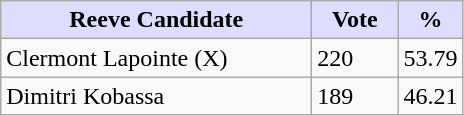<table class="wikitable">
<tr>
<th style="background:#ddf; width:200px;">Reeve Candidate</th>
<th style="background:#ddf; width:50px;">Vote</th>
<th style="background:#ddf; width:30px;">%</th>
</tr>
<tr>
<td>Clermont Lapointe (X)</td>
<td>220</td>
<td>53.79</td>
</tr>
<tr>
<td>Dimitri Kobassa</td>
<td>189</td>
<td>46.21</td>
</tr>
</table>
